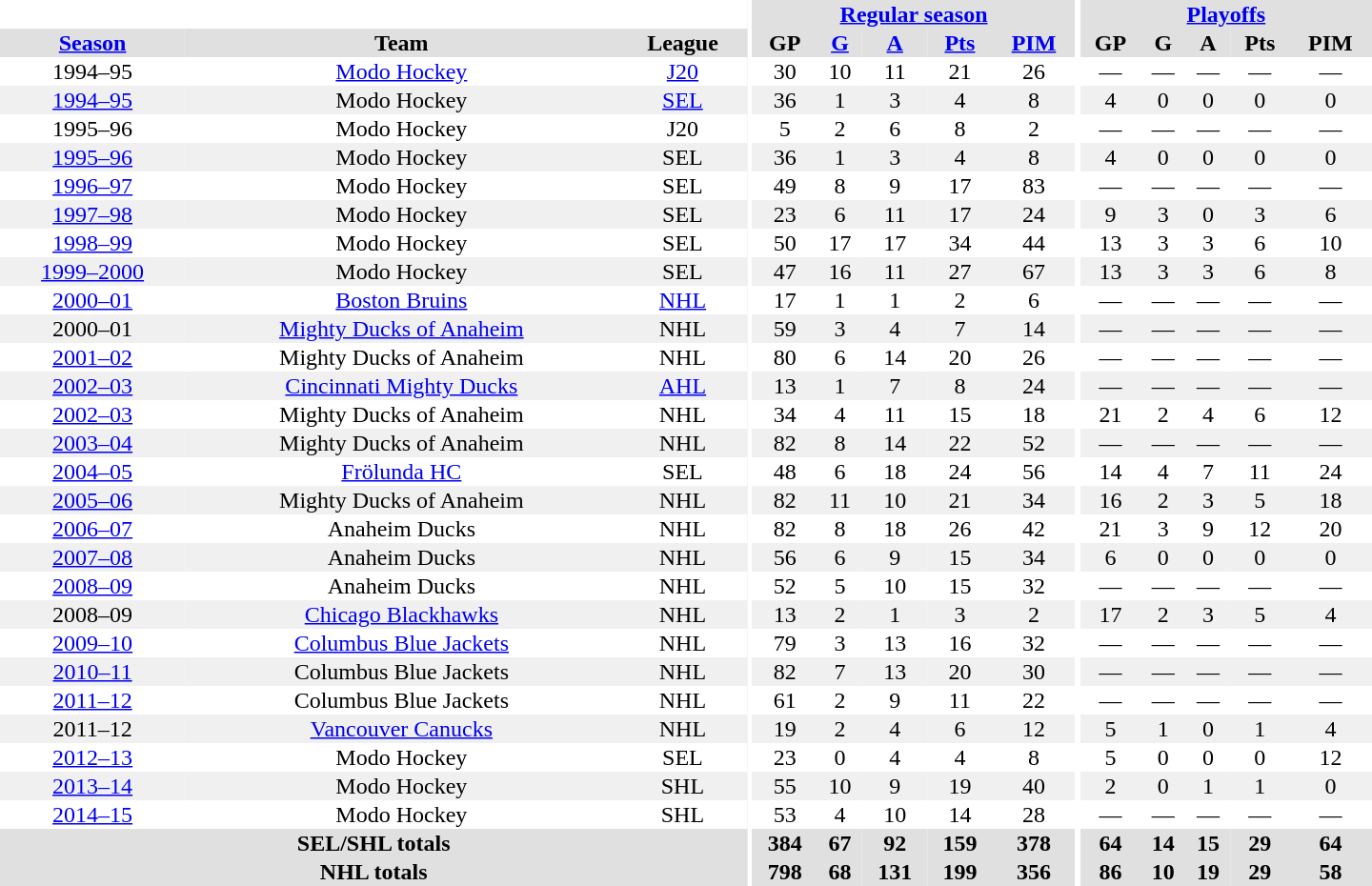<table border="0" cellpadding="1" cellspacing="0" style="text-align:center; width:60em">
<tr bgcolor="#e0e0e0">
<th colspan="3" bgcolor="#ffffff"></th>
<th rowspan="99" bgcolor="#ffffff"></th>
<th colspan="5"><a href='#'>Regular season</a></th>
<th rowspan="99" bgcolor="#ffffff"></th>
<th colspan="5"><a href='#'>Playoffs</a></th>
</tr>
<tr bgcolor="#e0e0e0">
<th><a href='#'>Season</a></th>
<th>Team</th>
<th>League</th>
<th>GP</th>
<th><a href='#'>G</a></th>
<th><a href='#'>A</a></th>
<th><a href='#'>Pts</a></th>
<th><a href='#'>PIM</a></th>
<th>GP</th>
<th>G</th>
<th>A</th>
<th>Pts</th>
<th>PIM</th>
</tr>
<tr>
<td>1994–95</td>
<td><a href='#'>Modo Hockey</a></td>
<td><a href='#'>J20</a></td>
<td>30</td>
<td>10</td>
<td>11</td>
<td>21</td>
<td>26</td>
<td>—</td>
<td>—</td>
<td>—</td>
<td>—</td>
<td>—</td>
</tr>
<tr bgcolor="#f0f0f0">
<td><a href='#'>1994–95</a></td>
<td>Modo Hockey</td>
<td><a href='#'>SEL</a></td>
<td>36</td>
<td>1</td>
<td>3</td>
<td>4</td>
<td>8</td>
<td>4</td>
<td>0</td>
<td>0</td>
<td>0</td>
<td>0</td>
</tr>
<tr>
<td>1995–96</td>
<td>Modo Hockey</td>
<td>J20</td>
<td>5</td>
<td>2</td>
<td>6</td>
<td>8</td>
<td>2</td>
<td>—</td>
<td>—</td>
<td>—</td>
<td>—</td>
<td>—</td>
</tr>
<tr bgcolor="#f0f0f0">
<td><a href='#'>1995–96</a></td>
<td>Modo Hockey</td>
<td>SEL</td>
<td>36</td>
<td>1</td>
<td>3</td>
<td>4</td>
<td>8</td>
<td>4</td>
<td>0</td>
<td>0</td>
<td>0</td>
<td>0</td>
</tr>
<tr>
<td><a href='#'>1996–97</a></td>
<td>Modo Hockey</td>
<td>SEL</td>
<td>49</td>
<td>8</td>
<td>9</td>
<td>17</td>
<td>83</td>
<td>—</td>
<td>—</td>
<td>—</td>
<td>—</td>
<td>—</td>
</tr>
<tr bgcolor="#f0f0f0">
<td><a href='#'>1997–98</a></td>
<td>Modo Hockey</td>
<td>SEL</td>
<td>23</td>
<td>6</td>
<td>11</td>
<td>17</td>
<td>24</td>
<td>9</td>
<td>3</td>
<td>0</td>
<td>3</td>
<td>6</td>
</tr>
<tr>
<td><a href='#'>1998–99</a></td>
<td>Modo Hockey</td>
<td>SEL</td>
<td>50</td>
<td>17</td>
<td>17</td>
<td>34</td>
<td>44</td>
<td>13</td>
<td>3</td>
<td>3</td>
<td>6</td>
<td>10</td>
</tr>
<tr bgcolor="#f0f0f0">
<td><a href='#'>1999–2000</a></td>
<td>Modo Hockey</td>
<td>SEL</td>
<td>47</td>
<td>16</td>
<td>11</td>
<td>27</td>
<td>67</td>
<td>13</td>
<td>3</td>
<td>3</td>
<td>6</td>
<td>8</td>
</tr>
<tr>
<td><a href='#'>2000–01</a></td>
<td><a href='#'>Boston Bruins</a></td>
<td><a href='#'>NHL</a></td>
<td>17</td>
<td>1</td>
<td>1</td>
<td>2</td>
<td>6</td>
<td>—</td>
<td>—</td>
<td>—</td>
<td>—</td>
<td>—</td>
</tr>
<tr bgcolor="#f0f0f0">
<td>2000–01</td>
<td><a href='#'>Mighty Ducks of Anaheim</a></td>
<td>NHL</td>
<td>59</td>
<td>3</td>
<td>4</td>
<td>7</td>
<td>14</td>
<td>—</td>
<td>—</td>
<td>—</td>
<td>—</td>
<td>—</td>
</tr>
<tr>
<td><a href='#'>2001–02</a></td>
<td>Mighty Ducks of Anaheim</td>
<td>NHL</td>
<td>80</td>
<td>6</td>
<td>14</td>
<td>20</td>
<td>26</td>
<td>—</td>
<td>—</td>
<td>—</td>
<td>—</td>
<td>—</td>
</tr>
<tr bgcolor="#f0f0f0">
<td><a href='#'>2002–03</a></td>
<td><a href='#'>Cincinnati Mighty Ducks</a></td>
<td><a href='#'>AHL</a></td>
<td>13</td>
<td>1</td>
<td>7</td>
<td>8</td>
<td>24</td>
<td>—</td>
<td>—</td>
<td>—</td>
<td>—</td>
<td>—</td>
</tr>
<tr>
<td><a href='#'>2002–03</a></td>
<td>Mighty Ducks of Anaheim</td>
<td>NHL</td>
<td>34</td>
<td>4</td>
<td>11</td>
<td>15</td>
<td>18</td>
<td>21</td>
<td>2</td>
<td>4</td>
<td>6</td>
<td>12</td>
</tr>
<tr bgcolor="#f0f0f0">
<td><a href='#'>2003–04</a></td>
<td>Mighty Ducks of Anaheim</td>
<td>NHL</td>
<td>82</td>
<td>8</td>
<td>14</td>
<td>22</td>
<td>52</td>
<td>—</td>
<td>—</td>
<td>—</td>
<td>—</td>
<td>—</td>
</tr>
<tr>
<td><a href='#'>2004–05</a></td>
<td><a href='#'>Frölunda HC</a></td>
<td>SEL</td>
<td>48</td>
<td>6</td>
<td>18</td>
<td>24</td>
<td>56</td>
<td>14</td>
<td>4</td>
<td>7</td>
<td>11</td>
<td>24</td>
</tr>
<tr bgcolor="#f0f0f0">
<td><a href='#'>2005–06</a></td>
<td>Mighty Ducks of Anaheim</td>
<td>NHL</td>
<td>82</td>
<td>11</td>
<td>10</td>
<td>21</td>
<td>34</td>
<td>16</td>
<td>2</td>
<td>3</td>
<td>5</td>
<td>18</td>
</tr>
<tr>
<td><a href='#'>2006–07</a></td>
<td>Anaheim Ducks</td>
<td>NHL</td>
<td>82</td>
<td>8</td>
<td>18</td>
<td>26</td>
<td>42</td>
<td>21</td>
<td>3</td>
<td>9</td>
<td>12</td>
<td>20</td>
</tr>
<tr bgcolor="#f0f0f0">
<td><a href='#'>2007–08</a></td>
<td>Anaheim Ducks</td>
<td>NHL</td>
<td>56</td>
<td>6</td>
<td>9</td>
<td>15</td>
<td>34</td>
<td>6</td>
<td>0</td>
<td>0</td>
<td>0</td>
<td>0</td>
</tr>
<tr>
<td><a href='#'>2008–09</a></td>
<td>Anaheim Ducks</td>
<td>NHL</td>
<td>52</td>
<td>5</td>
<td>10</td>
<td>15</td>
<td>32</td>
<td>—</td>
<td>—</td>
<td>—</td>
<td>—</td>
<td>—</td>
</tr>
<tr bgcolor="#f0f0f0">
<td>2008–09</td>
<td><a href='#'>Chicago Blackhawks</a></td>
<td>NHL</td>
<td>13</td>
<td>2</td>
<td>1</td>
<td>3</td>
<td>2</td>
<td>17</td>
<td>2</td>
<td>3</td>
<td>5</td>
<td>4</td>
</tr>
<tr>
<td><a href='#'>2009–10</a></td>
<td><a href='#'>Columbus Blue Jackets</a></td>
<td>NHL</td>
<td>79</td>
<td>3</td>
<td>13</td>
<td>16</td>
<td>32</td>
<td>—</td>
<td>—</td>
<td>—</td>
<td>—</td>
<td>—</td>
</tr>
<tr bgcolor="#f0f0f0">
<td><a href='#'>2010–11</a></td>
<td>Columbus Blue Jackets</td>
<td>NHL</td>
<td>82</td>
<td>7</td>
<td>13</td>
<td>20</td>
<td>30</td>
<td>—</td>
<td>—</td>
<td>—</td>
<td>—</td>
<td>—</td>
</tr>
<tr>
<td><a href='#'>2011–12</a></td>
<td>Columbus Blue Jackets</td>
<td>NHL</td>
<td>61</td>
<td>2</td>
<td>9</td>
<td>11</td>
<td>22</td>
<td>—</td>
<td>—</td>
<td>—</td>
<td>—</td>
<td>—</td>
</tr>
<tr bgcolor="#f0f0f0">
<td>2011–12</td>
<td><a href='#'>Vancouver Canucks</a></td>
<td>NHL</td>
<td>19</td>
<td>2</td>
<td>4</td>
<td>6</td>
<td>12</td>
<td>5</td>
<td>1</td>
<td>0</td>
<td>1</td>
<td>4</td>
</tr>
<tr>
<td><a href='#'>2012–13</a></td>
<td>Modo Hockey</td>
<td>SEL</td>
<td>23</td>
<td>0</td>
<td>4</td>
<td>4</td>
<td>8</td>
<td>5</td>
<td>0</td>
<td>0</td>
<td>0</td>
<td>12</td>
</tr>
<tr bgcolor="#f0f0f0">
<td><a href='#'>2013–14</a></td>
<td>Modo Hockey</td>
<td>SHL</td>
<td>55</td>
<td>10</td>
<td>9</td>
<td>19</td>
<td>40</td>
<td>2</td>
<td>0</td>
<td>1</td>
<td>1</td>
<td>0</td>
</tr>
<tr>
<td><a href='#'>2014–15</a></td>
<td>Modo Hockey</td>
<td>SHL</td>
<td>53</td>
<td>4</td>
<td>10</td>
<td>14</td>
<td>28</td>
<td>—</td>
<td>—</td>
<td>—</td>
<td>—</td>
<td>—</td>
</tr>
<tr bgcolor="#e0e0e0">
<th colspan="3">SEL/SHL totals</th>
<th>384</th>
<th>67</th>
<th>92</th>
<th>159</th>
<th>378</th>
<th>64</th>
<th>14</th>
<th>15</th>
<th>29</th>
<th>64</th>
</tr>
<tr bgcolor="#e0e0e0">
<th colspan="3">NHL totals</th>
<th>798</th>
<th>68</th>
<th>131</th>
<th>199</th>
<th>356</th>
<th>86</th>
<th>10</th>
<th>19</th>
<th>29</th>
<th>58</th>
</tr>
</table>
